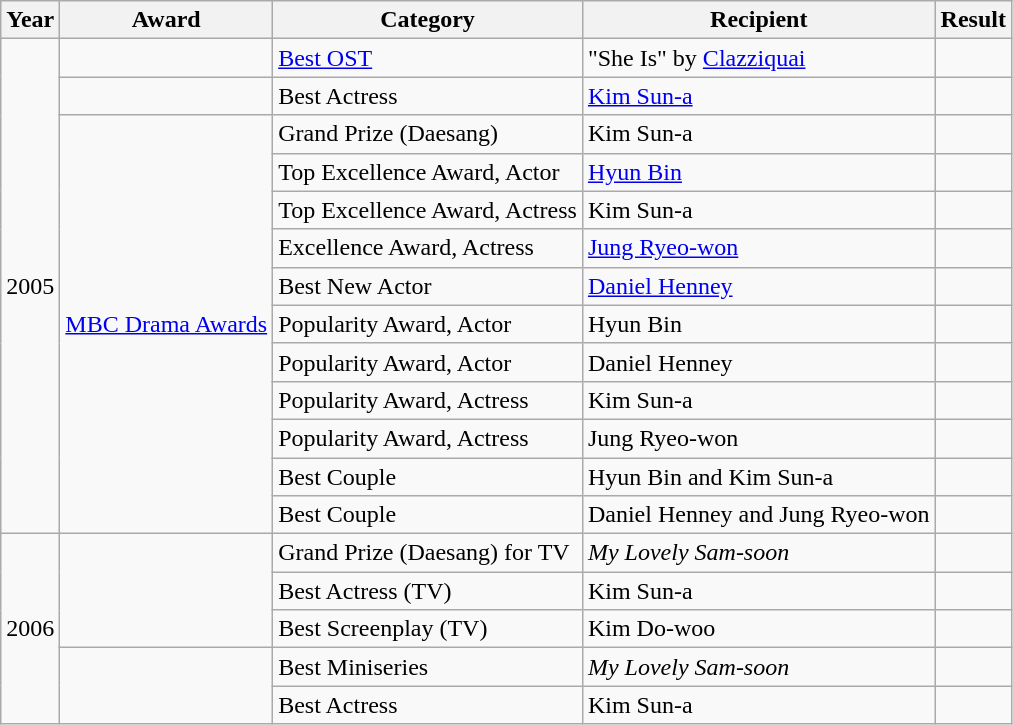<table class="wikitable">
<tr>
<th>Year</th>
<th>Award</th>
<th>Category</th>
<th>Recipient</th>
<th>Result</th>
</tr>
<tr>
<td rowspan="13">2005</td>
<td></td>
<td><a href='#'>Best OST</a></td>
<td>"She Is" by <a href='#'>Clazziquai</a></td>
<td></td>
</tr>
<tr>
<td></td>
<td>Best Actress</td>
<td><a href='#'>Kim Sun-a</a></td>
<td></td>
</tr>
<tr>
<td rowspan="11" style="text-align:center;"><a href='#'>MBC Drama Awards</a></td>
<td>Grand Prize (Daesang)</td>
<td>Kim Sun-a</td>
<td></td>
</tr>
<tr>
<td>Top Excellence Award, Actor</td>
<td><a href='#'>Hyun Bin</a></td>
<td></td>
</tr>
<tr>
<td>Top Excellence Award, Actress</td>
<td>Kim Sun-a</td>
<td></td>
</tr>
<tr>
<td>Excellence Award, Actress</td>
<td><a href='#'>Jung Ryeo-won</a></td>
<td></td>
</tr>
<tr>
<td>Best New Actor</td>
<td><a href='#'>Daniel Henney</a></td>
<td></td>
</tr>
<tr>
<td>Popularity Award, Actor</td>
<td>Hyun Bin</td>
<td></td>
</tr>
<tr>
<td>Popularity Award, Actor</td>
<td>Daniel Henney</td>
<td></td>
</tr>
<tr>
<td>Popularity Award, Actress</td>
<td>Kim Sun-a</td>
<td></td>
</tr>
<tr>
<td>Popularity Award, Actress</td>
<td>Jung Ryeo-won</td>
<td></td>
</tr>
<tr>
<td>Best Couple</td>
<td>Hyun Bin and Kim Sun-a</td>
<td></td>
</tr>
<tr>
<td>Best Couple</td>
<td>Daniel Henney and Jung Ryeo-won</td>
<td></td>
</tr>
<tr>
<td rowspan="5">2006</td>
<td rowspan="3"></td>
<td>Grand Prize (Daesang) for TV</td>
<td><em>My Lovely Sam-soon</em></td>
<td></td>
</tr>
<tr>
<td>Best Actress (TV)</td>
<td>Kim Sun-a</td>
<td></td>
</tr>
<tr>
<td>Best Screenplay (TV)</td>
<td>Kim Do-woo</td>
<td></td>
</tr>
<tr>
<td rowspan="2"></td>
<td>Best Miniseries</td>
<td><em>My Lovely Sam-soon</em></td>
<td></td>
</tr>
<tr>
<td>Best Actress</td>
<td>Kim Sun-a</td>
<td></td>
</tr>
</table>
